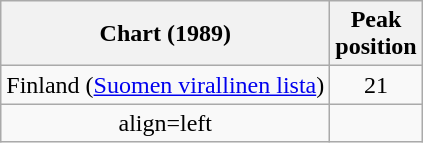<table class="wikitable plainrowheaders" style="text-align:center">
<tr>
<th scope="col">Chart (1989)</th>
<th scope="col">Peak<br>position</th>
</tr>
<tr>
<td align="left">Finland (<a href='#'>Suomen virallinen lista</a>)</td>
<td align="center">21</td>
</tr>
<tr>
<td>align=left</td>
</tr>
</table>
